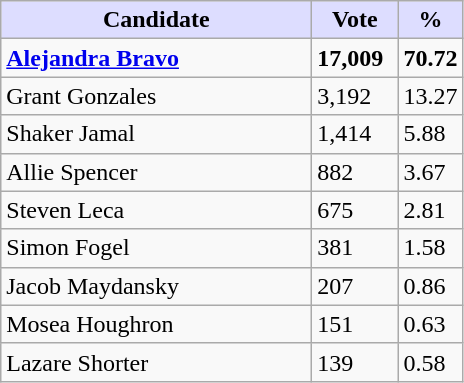<table class="wikitable">
<tr>
<th style="background:#ddf; width:200px;">Candidate</th>
<th style="background:#ddf; width:50px;">Vote</th>
<th style="background:#ddf; width:30px;">%</th>
</tr>
<tr>
<td><strong><a href='#'>Alejandra Bravo</a></strong></td>
<td><strong>17,009</strong></td>
<td><strong>70.72</strong></td>
</tr>
<tr>
<td>Grant Gonzales</td>
<td>3,192</td>
<td>13.27</td>
</tr>
<tr>
<td>Shaker Jamal</td>
<td>1,414</td>
<td>5.88</td>
</tr>
<tr>
<td>Allie Spencer</td>
<td>882</td>
<td>3.67</td>
</tr>
<tr>
<td>Steven Leca</td>
<td>675</td>
<td>2.81</td>
</tr>
<tr>
<td>Simon Fogel</td>
<td>381</td>
<td>1.58</td>
</tr>
<tr>
<td>Jacob Maydansky</td>
<td>207</td>
<td>0.86</td>
</tr>
<tr>
<td>Mosea Houghron</td>
<td>151</td>
<td>0.63</td>
</tr>
<tr>
<td>Lazare Shorter</td>
<td>139</td>
<td>0.58</td>
</tr>
</table>
